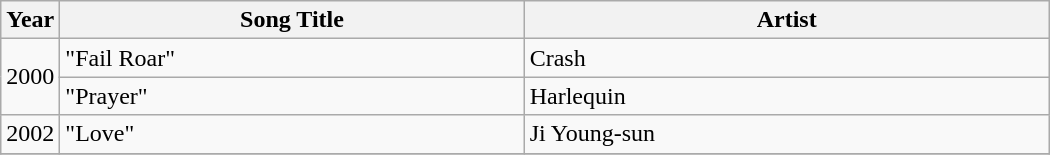<table class="wikitable" style="width:700px">
<tr>
<th width=10>Year</th>
<th>Song Title</th>
<th>Artist</th>
</tr>
<tr>
<td rowspan=2>2000</td>
<td>"Fail Roar" </td>
<td>Crash</td>
</tr>
<tr>
<td>"Prayer" </td>
<td>Harlequin</td>
</tr>
<tr>
<td>2002</td>
<td>"Love" </td>
<td>Ji Young-sun</td>
</tr>
<tr>
</tr>
</table>
